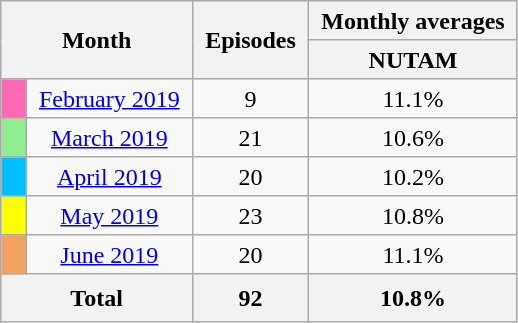<table class="wikitable plainrowheaders" style="text-align: center; line-height:25px">
<tr class="wikitable" style="text-align: center;">
<th colspan="2" rowspan="2" style="padding: 0 8px;">Month</th>
<th rowspan="2" style="padding: 0 8px;">Episodes</th>
<th colspan="2" style="padding: 0 8px;">Monthly averages</th>
</tr>
<tr>
<th style="padding: 0 8px;">NUTAM</th>
</tr>
<tr>
<td style="padding: 0 8px; background:#FF69B4;"></td>
<td style="padding: 0 8px;" '><a href='#'>February 2019</a></td>
<td style="padding: 0 8px;">9</td>
<td style="padding: 0 8px;">11.1%</td>
</tr>
<tr>
<td style="padding: 0 8px; background:#90EE90;"></td>
<td style="padding: 0 8px;" '><a href='#'>March 2019</a></td>
<td style="padding: 0 8px;">21</td>
<td style="padding: 0 8px;">10.6%</td>
</tr>
<tr>
<td style="padding: 0 8px; background:#00BFFF;"></td>
<td style="padding: 0 8px;" '><a href='#'>April 2019</a></td>
<td style="padding: 0 8px;">20</td>
<td style="padding: 0 8px;">10.2%</td>
</tr>
<tr>
<td style="padding: 0 8px; background:#FFFF00;"></td>
<td style="padding: 0 8px;" '><a href='#'>May 2019</a></td>
<td style="padding: 0 8px;">23</td>
<td style="padding: 0 8px;">10.8%</td>
</tr>
<tr>
<td style="padding: 0 8px; background:#F4A460;"></td>
<td style="padding: 0 8px;" '><a href='#'>June 2019</a></td>
<td style="padding: 0 8px;">20</td>
<td style="padding: 0 8px;">11.1%</td>
</tr>
<tr>
<th colspan="2">Total</th>
<th colspan="1">92</th>
<th colspan="2">10.8%</th>
</tr>
</table>
